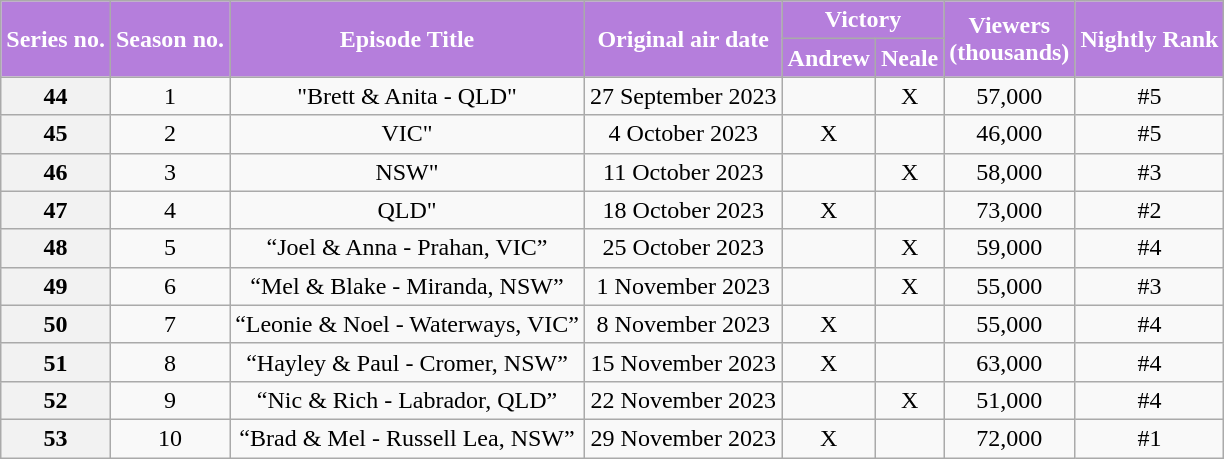<table class="wikitable sortable" style="text-align:center">
<tr>
<th rowspan=2 scope="col" style="background:#B57EDC; color:white;">Series no.</th>
<th rowspan=2 scope="col" style="background:#B57EDC; color:white;">Season no.</th>
<th rowspan=2 scope="col" style="background:#B57EDC; color:white;">Episode Title</th>
<th rowspan=2 scope="col" style="background:#B57EDC; color:white;">Original air date</th>
<th colspan="2" scope="col" style="background:#B57EDC; color:white;">Victory</th>
<th rowspan=2 scope="col" style="background:#B57EDC; color:white;">Viewers<br>(thousands)</th>
<th rowspan=2 scope="col" style="background:#B57EDC; color:white;">Nightly Rank</th>
</tr>
<tr>
<th scope="col" style="background:#B57EDC; color:white;">Andrew</th>
<th scope="col" style="background:#B57EDC; color:white;">Neale</th>
</tr>
<tr>
<th>44</th>
<td>1</td>
<td>"Brett & Anita -  QLD"</td>
<td>27 September 2023</td>
<td></td>
<td>X</td>
<td>57,000</td>
<td>#5</td>
</tr>
<tr>
<th>45</th>
<td>2</td>
<td>  VIC"</td>
<td>4 October 2023</td>
<td>X</td>
<td></td>
<td>46,000</td>
<td>#5</td>
</tr>
<tr>
<th>46</th>
<td>3</td>
<td>  NSW"</td>
<td>11 October 2023</td>
<td></td>
<td>X</td>
<td>58,000</td>
<td>#3</td>
</tr>
<tr>
<th>47</th>
<td>4</td>
<td>  QLD"</td>
<td>18 October 2023</td>
<td>X</td>
<td></td>
<td>73,000</td>
<td>#2</td>
</tr>
<tr>
<th>48</th>
<td>5</td>
<td>“Joel & Anna - Prahan, VIC”</td>
<td>25 October 2023</td>
<td></td>
<td>X</td>
<td>59,000</td>
<td>#4</td>
</tr>
<tr>
<th>49</th>
<td>6</td>
<td>“Mel & Blake - Miranda, NSW”</td>
<td>1 November 2023</td>
<td></td>
<td>X</td>
<td>55,000</td>
<td>#3</td>
</tr>
<tr>
<th>50</th>
<td>7</td>
<td>“Leonie & Noel - Waterways, VIC”</td>
<td>8 November 2023</td>
<td>X</td>
<td></td>
<td>55,000</td>
<td>#4</td>
</tr>
<tr>
<th>51</th>
<td>8</td>
<td>“Hayley & Paul - Cromer, NSW”</td>
<td>15 November 2023</td>
<td>X</td>
<td></td>
<td>63,000</td>
<td>#4</td>
</tr>
<tr>
<th>52</th>
<td>9</td>
<td>“Nic & Rich - Labrador, QLD”</td>
<td>22 November 2023</td>
<td></td>
<td>X</td>
<td>51,000</td>
<td>#4</td>
</tr>
<tr>
<th>53</th>
<td>10</td>
<td>“Brad & Mel - Russell Lea, NSW”</td>
<td>29 November 2023</td>
<td>X</td>
<td></td>
<td>72,000</td>
<td>#1</td>
</tr>
</table>
